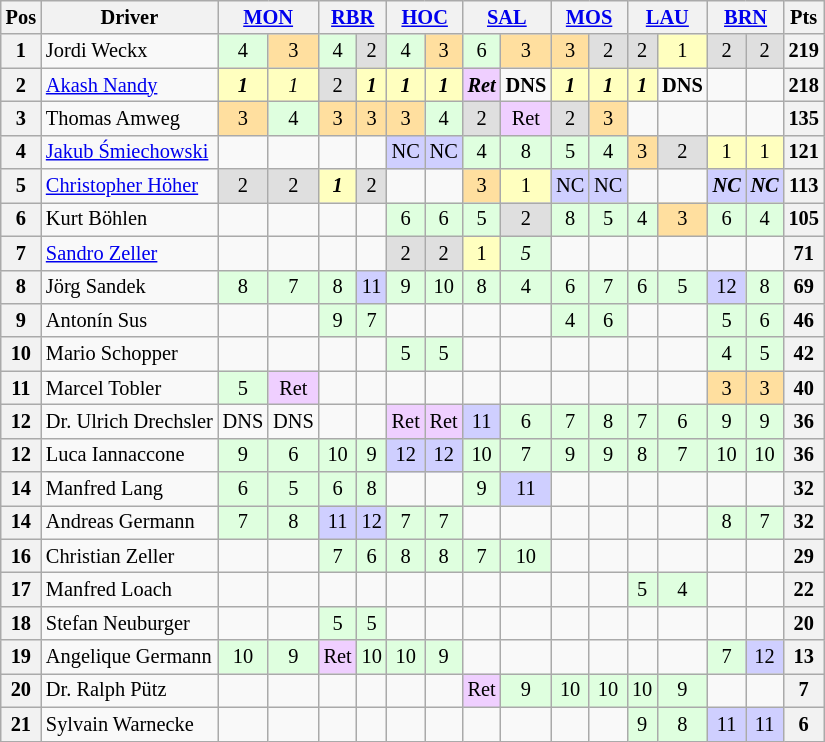<table class="wikitable" style="font-size: 85%; text-align: center;">
<tr valign="top">
<th valign=middle>Pos</th>
<th valign=middle>Driver</th>
<th colspan=2><a href='#'>MON</a><br></th>
<th colspan=2><a href='#'>RBR</a><br></th>
<th colspan=2><a href='#'>HOC</a><br></th>
<th colspan=2><a href='#'>SAL</a><br></th>
<th colspan=2><a href='#'>MOS</a><br></th>
<th colspan=2><a href='#'>LAU</a><br></th>
<th colspan=2><a href='#'>BRN</a><br></th>
<th valign="middle">Pts</th>
</tr>
<tr>
<th>1</th>
<td align=left> Jordi Weckx</td>
<td style="background:#dfffdf;">4</td>
<td style="background:#ffdf9f;">3</td>
<td style="background:#dfffdf;">4</td>
<td style="background:#DFDFDF;">2</td>
<td style="background:#dfffdf;">4</td>
<td style="background:#ffdf9f;">3</td>
<td style="background:#dfffdf;">6</td>
<td style="background:#ffdf9f;">3</td>
<td style="background:#ffdf9f;">3</td>
<td style="background:#DFDFDF;">2</td>
<td style="background:#DFDFDF;">2</td>
<td style="background:#FFFFBF;">1</td>
<td style="background:#DFDFDF;">2</td>
<td style="background:#DFDFDF;">2</td>
<th>219</th>
</tr>
<tr>
<th>2</th>
<td align=left> <a href='#'>Akash Nandy</a></td>
<td style="background:#FFFFBF;"><strong><em>1</em></strong></td>
<td style="background:#FFFFBF;"><em>1</em></td>
<td style="background:#DFDFDF;">2</td>
<td style="background:#FFFFBF;"><strong><em>1</em></strong></td>
<td style="background:#FFFFBF;"><strong><em>1</em></strong></td>
<td style="background:#FFFFBF;"><strong><em>1</em></strong></td>
<td style="background:#EFCFFF;"><strong><em>Ret</em></strong></td>
<td><strong>DNS</strong></td>
<td style="background:#FFFFBF;"><strong><em>1</em></strong></td>
<td style="background:#FFFFBF;"><strong><em>1</em></strong></td>
<td style="background:#FFFFBF;"><strong><em>1</em></strong></td>
<td><strong>DNS</strong></td>
<td></td>
<td></td>
<th>218</th>
</tr>
<tr>
<th>3</th>
<td align=left> Thomas Amweg</td>
<td style="background:#ffdf9f;">3</td>
<td style="background:#dfffdf;">4</td>
<td style="background:#ffdf9f;">3</td>
<td style="background:#ffdf9f;">3</td>
<td style="background:#ffdf9f;">3</td>
<td style="background:#dfffdf;">4</td>
<td style="background:#DFDFDF;">2</td>
<td style="background:#EFCFFF;">Ret</td>
<td style="background:#DFDFDF;">2</td>
<td style="background:#ffdf9f;">3</td>
<td></td>
<td></td>
<td></td>
<td></td>
<th>135</th>
</tr>
<tr>
<th>4</th>
<td align=left> <a href='#'>Jakub Śmiechowski</a></td>
<td></td>
<td></td>
<td></td>
<td></td>
<td bgcolor=cfcfff>NC</td>
<td bgcolor=cfcfff>NC</td>
<td style="background:#dfffdf;">4</td>
<td style="background:#dfffdf;">8</td>
<td style="background:#dfffdf;">5</td>
<td style="background:#dfffdf;">4</td>
<td style="background:#ffdf9f;">3</td>
<td style="background:#DFDFDF;">2</td>
<td style="background:#FFFFBF;">1</td>
<td style="background:#FFFFBF;">1</td>
<th>121</th>
</tr>
<tr>
<th>5</th>
<td align=left> <a href='#'>Christopher Höher</a></td>
<td style="background:#DFDFDF;">2</td>
<td style="background:#DFDFDF;">2</td>
<td style="background:#FFFFBF;"><strong><em>1</em></strong></td>
<td style="background:#DFDFDF;">2</td>
<td></td>
<td></td>
<td style="background:#ffdf9f;">3</td>
<td style="background:#FFFFBF;">1</td>
<td bgcolor=cfcfff>NC</td>
<td bgcolor=cfcfff>NC</td>
<td></td>
<td></td>
<td bgcolor=cfcfff><strong><em>NC</em></strong></td>
<td bgcolor=cfcfff><strong><em>NC</em></strong></td>
<th>113</th>
</tr>
<tr>
<th>6</th>
<td align=left> Kurt Böhlen</td>
<td></td>
<td></td>
<td></td>
<td></td>
<td style="background:#dfffdf;">6</td>
<td style="background:#dfffdf;">6</td>
<td style="background:#dfffdf;">5</td>
<td style="background:#DFDFDF;">2</td>
<td style="background:#dfffdf;">8</td>
<td style="background:#dfffdf;">5</td>
<td style="background:#dfffdf;">4</td>
<td style="background:#ffdf9f;">3</td>
<td style="background:#dfffdf;">6</td>
<td style="background:#dfffdf;">4</td>
<th>105</th>
</tr>
<tr>
<th>7</th>
<td align=left> <a href='#'>Sandro Zeller</a></td>
<td></td>
<td></td>
<td></td>
<td></td>
<td style="background:#DFDFDF;">2</td>
<td style="background:#DFDFDF;">2</td>
<td style="background:#FFFFBF;">1</td>
<td style="background:#dfffdf;"><em>5</em></td>
<td></td>
<td></td>
<td></td>
<td></td>
<td></td>
<td></td>
<th>71</th>
</tr>
<tr>
<th>8</th>
<td align=left> Jörg Sandek</td>
<td style="background:#dfffdf;">8</td>
<td style="background:#dfffdf;">7</td>
<td style="background:#dfffdf;">8</td>
<td style="background:#cfcfff;">11</td>
<td style="background:#dfffdf;">9</td>
<td style="background:#dfffdf;">10</td>
<td style="background:#dfffdf;">8</td>
<td style="background:#dfffdf;">4</td>
<td style="background:#dfffdf;">6</td>
<td style="background:#dfffdf;">7</td>
<td style="background:#dfffdf;">6</td>
<td style="background:#dfffdf;">5</td>
<td style="background:#cfcfff;">12</td>
<td style="background:#dfffdf;">8</td>
<th>69</th>
</tr>
<tr>
<th>9</th>
<td align=left> Antonín Sus</td>
<td></td>
<td></td>
<td style="background:#dfffdf;">9</td>
<td style="background:#dfffdf;">7</td>
<td></td>
<td></td>
<td></td>
<td></td>
<td style="background:#dfffdf;">4</td>
<td style="background:#dfffdf;">6</td>
<td></td>
<td></td>
<td style="background:#dfffdf;">5</td>
<td style="background:#dfffdf;">6</td>
<th>46</th>
</tr>
<tr>
<th>10</th>
<td align=left> Mario Schopper</td>
<td></td>
<td></td>
<td></td>
<td></td>
<td style="background:#dfffdf;">5</td>
<td style="background:#dfffdf;">5</td>
<td></td>
<td></td>
<td></td>
<td></td>
<td></td>
<td></td>
<td style="background:#dfffdf;">4</td>
<td style="background:#dfffdf;">5</td>
<th>42</th>
</tr>
<tr>
<th>11</th>
<td align=left> Marcel Tobler</td>
<td style="background:#dfffdf;">5</td>
<td style="background:#EFCFFF;">Ret</td>
<td></td>
<td></td>
<td></td>
<td></td>
<td></td>
<td></td>
<td></td>
<td></td>
<td></td>
<td></td>
<td style="background:#ffdf9f;">3</td>
<td style="background:#ffdf9f;">3</td>
<th>40</th>
</tr>
<tr>
<th>12</th>
<td align=left> Dr. Ulrich Drechsler</td>
<td>DNS</td>
<td>DNS</td>
<td></td>
<td></td>
<td style="background:#EFCFFF;">Ret</td>
<td style="background:#EFCFFF;">Ret</td>
<td style="background:#cfcfff;">11</td>
<td style="background:#dfffdf;">6</td>
<td style="background:#dfffdf;">7</td>
<td style="background:#dfffdf;">8</td>
<td style="background:#dfffdf;">7</td>
<td style="background:#dfffdf;">6</td>
<td style="background:#dfffdf;">9</td>
<td style="background:#dfffdf;">9</td>
<th>36</th>
</tr>
<tr>
<th>12</th>
<td align=left> Luca Iannaccone</td>
<td style="background:#dfffdf;">9</td>
<td style="background:#dfffdf;">6</td>
<td style="background:#dfffdf;">10</td>
<td style="background:#dfffdf;">9</td>
<td style="background:#cfcfff;">12</td>
<td style="background:#cfcfff;">12</td>
<td style="background:#dfffdf;">10</td>
<td style="background:#dfffdf;">7</td>
<td style="background:#dfffdf;">9</td>
<td style="background:#dfffdf;">9</td>
<td style="background:#dfffdf;">8</td>
<td style="background:#dfffdf;">7</td>
<td style="background:#dfffdf;">10</td>
<td style="background:#dfffdf;">10</td>
<th>36</th>
</tr>
<tr>
<th>14</th>
<td align=left> Manfred Lang</td>
<td style="background:#dfffdf;">6</td>
<td style="background:#dfffdf;">5</td>
<td style="background:#dfffdf;">6</td>
<td style="background:#dfffdf;">8</td>
<td></td>
<td></td>
<td style="background:#dfffdf;">9</td>
<td style="background:#cfcfff;">11</td>
<td></td>
<td></td>
<td></td>
<td></td>
<td></td>
<td></td>
<th>32</th>
</tr>
<tr>
<th>14</th>
<td align=left> Andreas Germann</td>
<td style="background:#dfffdf;">7</td>
<td style="background:#dfffdf;">8</td>
<td style="background:#cfcfff;">11</td>
<td style="background:#cfcfff;">12</td>
<td style="background:#dfffdf;">7</td>
<td style="background:#dfffdf;">7</td>
<td></td>
<td></td>
<td></td>
<td></td>
<td></td>
<td></td>
<td style="background:#dfffdf;">8</td>
<td style="background:#dfffdf;">7</td>
<th>32</th>
</tr>
<tr>
<th>16</th>
<td align=left> Christian Zeller</td>
<td></td>
<td></td>
<td style="background:#dfffdf;">7</td>
<td style="background:#dfffdf;">6</td>
<td style="background:#dfffdf;">8</td>
<td style="background:#dfffdf;">8</td>
<td style="background:#dfffdf;">7</td>
<td style="background:#dfffdf;">10</td>
<td></td>
<td></td>
<td></td>
<td></td>
<td></td>
<td></td>
<th>29</th>
</tr>
<tr>
<th>17</th>
<td align=left> Manfred Loach</td>
<td></td>
<td></td>
<td></td>
<td></td>
<td></td>
<td></td>
<td></td>
<td></td>
<td></td>
<td></td>
<td style="background:#dfffdf;">5</td>
<td style="background:#dfffdf;">4</td>
<td></td>
<td></td>
<th>22</th>
</tr>
<tr>
<th>18</th>
<td align=left> Stefan Neuburger</td>
<td></td>
<td></td>
<td style="background:#dfffdf;">5</td>
<td style="background:#dfffdf;">5</td>
<td></td>
<td></td>
<td></td>
<td></td>
<td></td>
<td></td>
<td></td>
<td></td>
<td></td>
<td></td>
<th>20</th>
</tr>
<tr>
<th>19</th>
<td align=left> Angelique Germann</td>
<td style="background:#dfffdf;">10</td>
<td style="background:#dfffdf;">9</td>
<td style="background:#EFCFFF;">Ret</td>
<td style="background:#dfffdf;">10</td>
<td style="background:#dfffdf;">10</td>
<td style="background:#dfffdf;">9</td>
<td></td>
<td></td>
<td></td>
<td></td>
<td></td>
<td></td>
<td style="background:#dfffdf;">7</td>
<td style="background:#cfcfff;">12</td>
<th>13</th>
</tr>
<tr>
<th>20</th>
<td align=left> Dr. Ralph Pütz</td>
<td></td>
<td></td>
<td></td>
<td></td>
<td></td>
<td></td>
<td style="background:#EFCFFF;">Ret</td>
<td style="background:#dfffdf;">9</td>
<td style="background:#dfffdf;">10</td>
<td style="background:#dfffdf;">10</td>
<td style="background:#dfffdf;">10</td>
<td style="background:#dfffdf;">9</td>
<td></td>
<td></td>
<th>7</th>
</tr>
<tr>
<th>21</th>
<td align=left> Sylvain Warnecke</td>
<td></td>
<td></td>
<td></td>
<td></td>
<td></td>
<td></td>
<td></td>
<td></td>
<td></td>
<td></td>
<td style="background:#dfffdf;">9</td>
<td style="background:#dfffdf;">8</td>
<td style="background:#cfcfff;">11</td>
<td style="background:#cfcfff;">11</td>
<th>6</th>
</tr>
</table>
